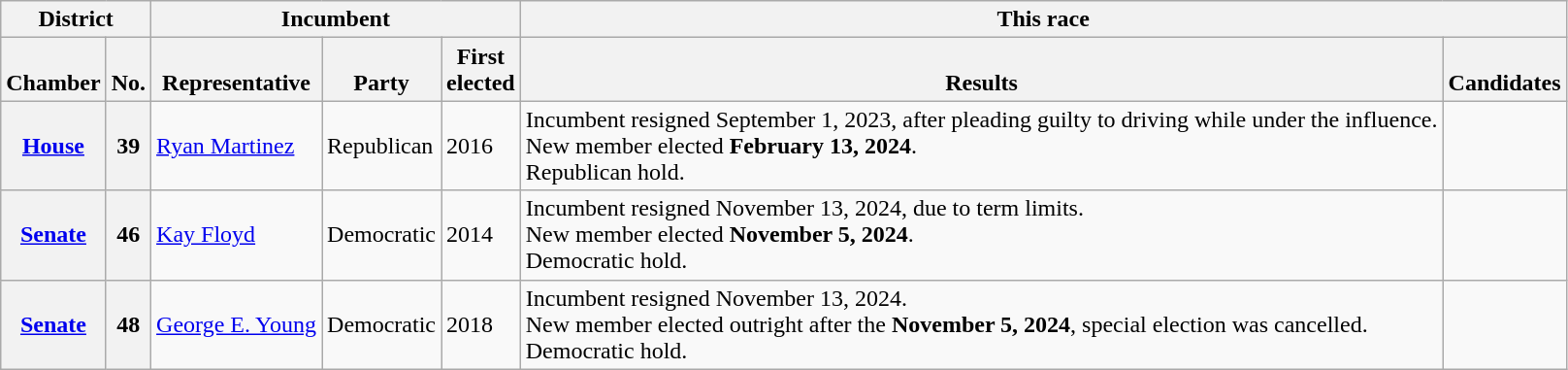<table class="wikitable sortable">
<tr valign=bottom>
<th colspan="2">District</th>
<th colspan="3">Incumbent</th>
<th colspan="2">This race</th>
</tr>
<tr valign=bottom>
<th>Chamber</th>
<th>No.</th>
<th>Representative</th>
<th>Party</th>
<th>First<br>elected</th>
<th>Results</th>
<th>Candidates</th>
</tr>
<tr>
<th><a href='#'>House</a></th>
<th>39</th>
<td><a href='#'>Ryan Martinez</a></td>
<td>Republican</td>
<td>2016</td>
<td>Incumbent resigned September 1, 2023, after pleading guilty to driving while under the influence.<br>New member elected <strong>February 13, 2024</strong>.<br>Republican hold.</td>
<td nowrap></td>
</tr>
<tr>
<th><a href='#'>Senate</a></th>
<th>46</th>
<td><a href='#'>Kay Floyd</a></td>
<td>Democratic</td>
<td>2014</td>
<td>Incumbent resigned November 13, 2024, due to term limits.<br>New member elected <strong>November 5, 2024</strong>.<br>Democratic hold.</td>
<td nowrap></td>
</tr>
<tr>
<th><a href='#'>Senate</a></th>
<th>48</th>
<td><a href='#'>George E. Young</a></td>
<td>Democratic</td>
<td>2018</td>
<td>Incumbent resigned November 13, 2024.<br>New member elected outright after the  <strong>November 5, 2024</strong>, special election was cancelled.<br>Democratic hold.</td>
<td nowrap></td>
</tr>
</table>
